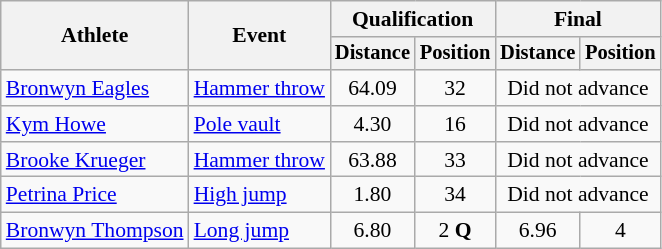<table class=wikitable style="font-size:90%">
<tr>
<th rowspan="2">Athlete</th>
<th rowspan="2">Event</th>
<th colspan="2">Qualification</th>
<th colspan="2">Final</th>
</tr>
<tr style="font-size:95%">
<th>Distance</th>
<th>Position</th>
<th>Distance</th>
<th>Position</th>
</tr>
<tr align=center>
<td align=left><a href='#'>Bronwyn Eagles</a></td>
<td align=left><a href='#'>Hammer throw</a></td>
<td>64.09</td>
<td>32</td>
<td colspan=2>Did not advance</td>
</tr>
<tr align=center>
<td align=left><a href='#'>Kym Howe</a></td>
<td align=left><a href='#'>Pole vault</a></td>
<td>4.30</td>
<td>16</td>
<td colspan=2>Did not advance</td>
</tr>
<tr align=center>
<td align=left><a href='#'>Brooke Krueger</a></td>
<td align=left><a href='#'>Hammer throw</a></td>
<td>63.88</td>
<td>33</td>
<td colspan=2>Did not advance</td>
</tr>
<tr align=center>
<td align=left><a href='#'>Petrina Price</a></td>
<td align=left><a href='#'>High jump</a></td>
<td>1.80</td>
<td>34</td>
<td colspan=2>Did not advance</td>
</tr>
<tr align=center>
<td align=left><a href='#'>Bronwyn Thompson</a></td>
<td align=left><a href='#'>Long jump</a></td>
<td>6.80</td>
<td>2 <strong>Q</strong></td>
<td>6.96</td>
<td>4</td>
</tr>
</table>
